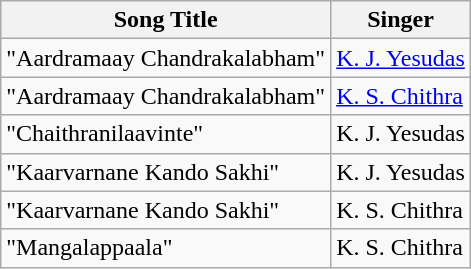<table class="wikitable">
<tr>
<th>Song Title</th>
<th>Singer</th>
</tr>
<tr>
<td>"Aardramaay Chandrakalabham"</td>
<td><a href='#'>K. J. Yesudas</a></td>
</tr>
<tr>
<td>"Aardramaay Chandrakalabham"</td>
<td><a href='#'>K. S. Chithra</a></td>
</tr>
<tr>
<td>"Chaithranilaavinte"</td>
<td>K. J. Yesudas</td>
</tr>
<tr>
<td>"Kaarvarnane Kando Sakhi"</td>
<td>K. J. Yesudas</td>
</tr>
<tr>
<td>"Kaarvarnane Kando Sakhi"</td>
<td>K. S. Chithra</td>
</tr>
<tr>
<td>"Mangalappaala"</td>
<td>K. S. Chithra</td>
</tr>
</table>
